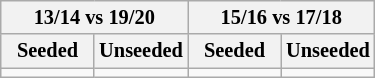<table class="wikitable" style="font-size:85%; white-space:nowrap;">
<tr>
<th colspan="2">13/14 vs 19/20</th>
<th colspan="2">15/16 vs 17/18</th>
</tr>
<tr>
<th style="width:25%">Seeded</th>
<th style="width:25%">Unseeded</th>
<th style="width:25%">Seeded</th>
<th style="width:25%">Unseeded</th>
</tr>
<tr>
<td></td>
<td></td>
<td></td>
<td></td>
</tr>
</table>
